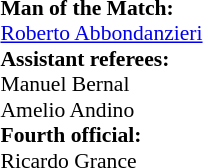<table width=50% style="font-size: 90%">
<tr>
<td><br><strong>Man of the Match:</strong>
<br> <a href='#'>Roberto Abbondanzieri</a><br><strong>Assistant referees:</strong>
<br> Manuel Bernal
<br> Amelio Andino
<br><strong>Fourth official:</strong>
<br> Ricardo Grance</td>
</tr>
</table>
